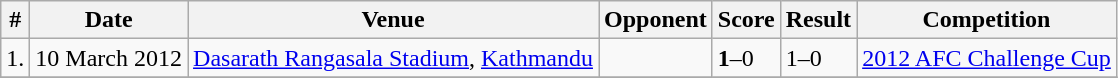<table class="wikitable">
<tr>
<th>#</th>
<th>Date</th>
<th>Venue</th>
<th>Opponent</th>
<th>Score</th>
<th>Result</th>
<th>Competition</th>
</tr>
<tr>
<td>1.</td>
<td>10 March 2012</td>
<td><a href='#'>Dasarath Rangasala Stadium</a>, <a href='#'>Kathmandu</a></td>
<td></td>
<td><strong>1</strong>–0</td>
<td>1–0</td>
<td><a href='#'>2012 AFC Challenge Cup</a></td>
</tr>
<tr>
</tr>
</table>
